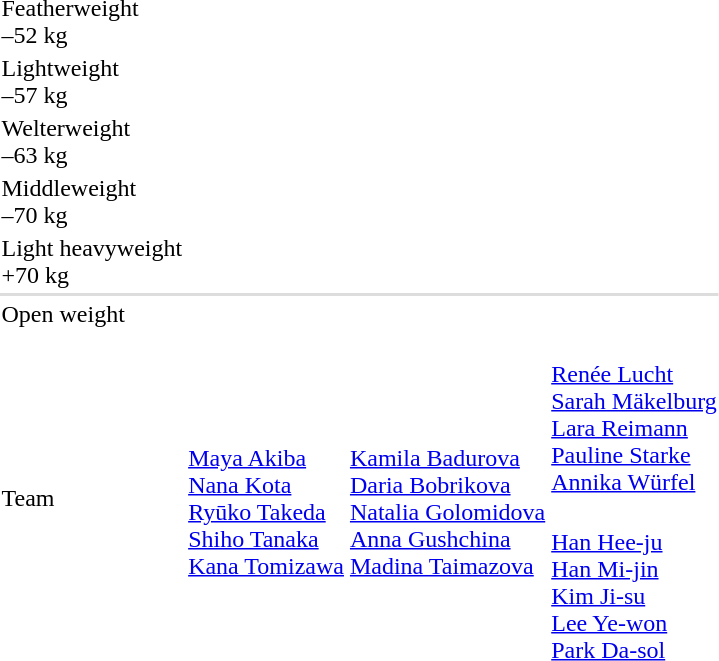<table>
<tr>
<td rowspan=2>Featherweight<br>–52 kg<br></td>
<td rowspan=2></td>
<td rowspan=2></td>
<td></td>
</tr>
<tr>
<td></td>
</tr>
<tr>
<td rowspan=2>Lightweight<br>–57 kg<br></td>
<td rowspan=2></td>
<td rowspan=2></td>
<td></td>
</tr>
<tr>
<td></td>
</tr>
<tr>
<td rowspan=2>Welterweight<br>–63 kg<br></td>
<td rowspan=2></td>
<td rowspan=2></td>
<td></td>
</tr>
<tr>
<td></td>
</tr>
<tr>
<td rowspan=2>Middleweight<br>–70 kg<br></td>
<td rowspan=2></td>
<td rowspan=2></td>
<td></td>
</tr>
<tr>
<td></td>
</tr>
<tr>
<td rowspan=2>Light heavyweight<br>+70 kg<br></td>
<td rowspan=2></td>
<td rowspan=2></td>
<td></td>
</tr>
<tr>
<td></td>
</tr>
<tr bgcolor=#DDDDDD>
<td colspan=7></td>
</tr>
<tr>
<td rowspan=2>Open weight<br></td>
<td rowspan=2></td>
<td rowspan=2></td>
<td></td>
</tr>
<tr>
<td></td>
</tr>
<tr>
<td rowspan=2>Team <br></td>
<td rowspan=2><br><a href='#'>Maya Akiba</a><br><a href='#'>Nana Kota</a><br><a href='#'>Ryūko Takeda</a><br><a href='#'>Shiho Tanaka</a><br><a href='#'>Kana Tomizawa</a></td>
<td rowspan=2><br><a href='#'>Kamila Badurova</a><br><a href='#'>Daria Bobrikova</a><br><a href='#'>Natalia Golomidova</a><br><a href='#'>Anna Gushchina</a><br><a href='#'>Madina Taimazova</a></td>
<td><br><a href='#'>Renée Lucht</a><br><a href='#'>Sarah Mäkelburg</a><br><a href='#'>Lara Reimann</a><br><a href='#'>Pauline Starke</a><br><a href='#'>Annika Würfel</a></td>
</tr>
<tr>
<td><br><a href='#'>Han Hee-ju</a><br><a href='#'>Han Mi-jin</a><br><a href='#'>Kim Ji-su</a><br><a href='#'>Lee Ye-won</a><br><a href='#'>Park Da-sol</a></td>
</tr>
</table>
